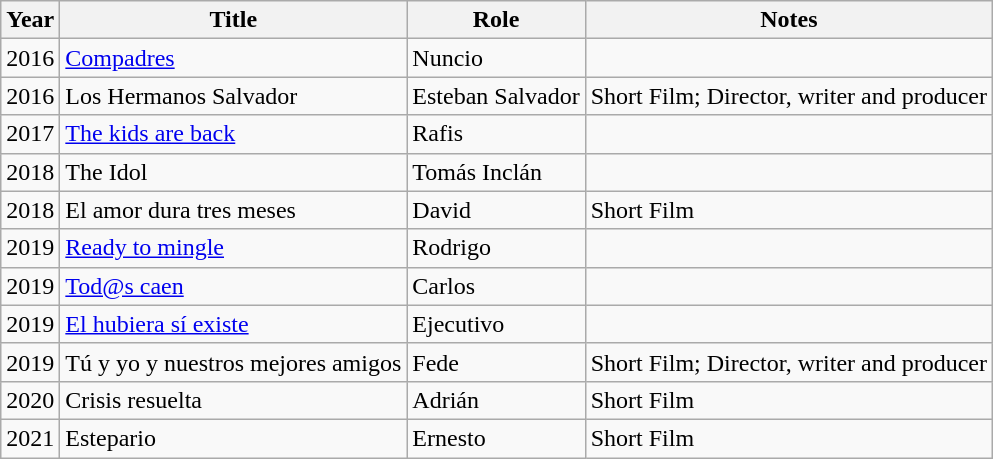<table class="wikitable">
<tr>
<th>Year</th>
<th>Title</th>
<th>Role</th>
<th>Notes</th>
</tr>
<tr>
<td>2016</td>
<td><a href='#'>Compadres</a></td>
<td>Nuncio</td>
<td></td>
</tr>
<tr>
<td>2016</td>
<td>Los Hermanos Salvador</td>
<td>Esteban Salvador</td>
<td>Short Film; Director, writer and producer</td>
</tr>
<tr>
<td>2017</td>
<td><a href='#'>The kids are back</a></td>
<td>Rafis</td>
<td></td>
</tr>
<tr>
<td>2018</td>
<td>The Idol</td>
<td>Tomás Inclán</td>
<td></td>
</tr>
<tr>
<td>2018</td>
<td>El amor dura tres meses</td>
<td>David</td>
<td>Short Film</td>
</tr>
<tr>
<td>2019</td>
<td><a href='#'>Ready to mingle</a></td>
<td>Rodrigo</td>
<td></td>
</tr>
<tr>
<td>2019</td>
<td><a href='#'>Tod@s caen</a></td>
<td>Carlos</td>
<td></td>
</tr>
<tr>
<td>2019</td>
<td><a href='#'>El hubiera sí existe</a></td>
<td>Ejecutivo</td>
<td></td>
</tr>
<tr>
<td>2019</td>
<td>Tú y yo y nuestros mejores amigos</td>
<td>Fede</td>
<td>Short Film; Director, writer and producer</td>
</tr>
<tr>
<td>2020</td>
<td>Crisis resuelta</td>
<td>Adrián</td>
<td>Short Film</td>
</tr>
<tr>
<td>2021</td>
<td>Estepario</td>
<td>Ernesto</td>
<td>Short Film</td>
</tr>
</table>
